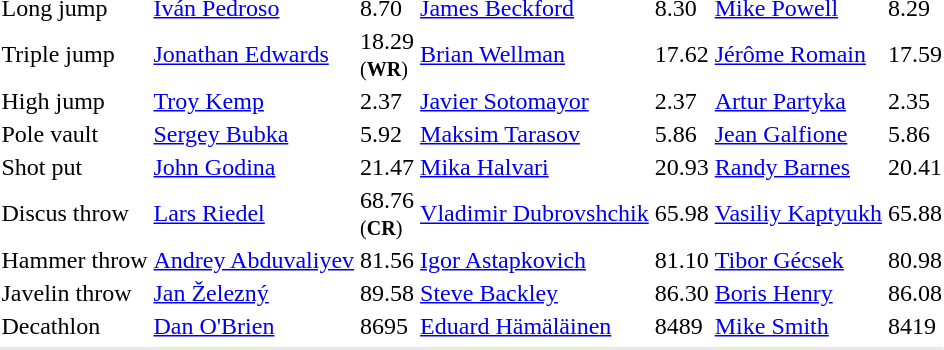<table>
<tr>
<td>Long jump<br></td>
<td><a href='#'>Iván Pedroso</a><br></td>
<td>8.70</td>
<td><a href='#'>James Beckford</a><br></td>
<td>8.30</td>
<td><a href='#'>Mike Powell</a><br></td>
<td>8.29</td>
</tr>
<tr>
<td>Triple jump<br></td>
<td><a href='#'>Jonathan Edwards</a><br></td>
<td>18.29<br><small>(<strong>WR</strong>)</small></td>
<td><a href='#'>Brian Wellman</a><br></td>
<td>17.62</td>
<td><a href='#'>Jérôme Romain</a><br></td>
<td>17.59</td>
</tr>
<tr>
<td>High jump<br></td>
<td><a href='#'>Troy Kemp</a><br></td>
<td>2.37</td>
<td><a href='#'>Javier Sotomayor</a><br></td>
<td>2.37</td>
<td><a href='#'>Artur Partyka</a><br></td>
<td>2.35</td>
</tr>
<tr>
<td>Pole vault<br></td>
<td><a href='#'>Sergey Bubka</a><br></td>
<td>5.92</td>
<td><a href='#'>Maksim Tarasov</a><br></td>
<td>5.86</td>
<td><a href='#'>Jean Galfione</a><br></td>
<td>5.86</td>
</tr>
<tr>
<td>Shot put<br></td>
<td><a href='#'>John Godina</a><br></td>
<td>21.47</td>
<td><a href='#'>Mika Halvari</a><br></td>
<td>20.93</td>
<td><a href='#'>Randy Barnes</a><br></td>
<td>20.41</td>
</tr>
<tr>
<td>Discus throw<br></td>
<td><a href='#'>Lars Riedel</a><br></td>
<td>68.76<br><small>(<strong>CR</strong>)</small></td>
<td><a href='#'>Vladimir Dubrovshchik</a><br></td>
<td>65.98</td>
<td><a href='#'>Vasiliy Kaptyukh</a><br></td>
<td>65.88</td>
</tr>
<tr>
<td>Hammer throw<br></td>
<td><a href='#'>Andrey Abduvaliyev</a><br></td>
<td>81.56</td>
<td><a href='#'>Igor Astapkovich</a><br></td>
<td>81.10</td>
<td><a href='#'>Tibor Gécsek</a><br></td>
<td>80.98</td>
</tr>
<tr>
<td>Javelin throw<br></td>
<td><a href='#'>Jan Železný</a><br></td>
<td>89.58</td>
<td><a href='#'>Steve Backley</a><br></td>
<td>86.30</td>
<td><a href='#'>Boris Henry</a><br></td>
<td>86.08</td>
</tr>
<tr>
<td>Decathlon<br></td>
<td><a href='#'>Dan O'Brien</a><br></td>
<td>8695</td>
<td><a href='#'>Eduard Hämäläinen</a><br></td>
<td>8489</td>
<td><a href='#'>Mike Smith</a><br></td>
<td>8419</td>
</tr>
<tr>
</tr>
<tr bgcolor= e8e8e8>
<td colspan=7></td>
</tr>
</table>
